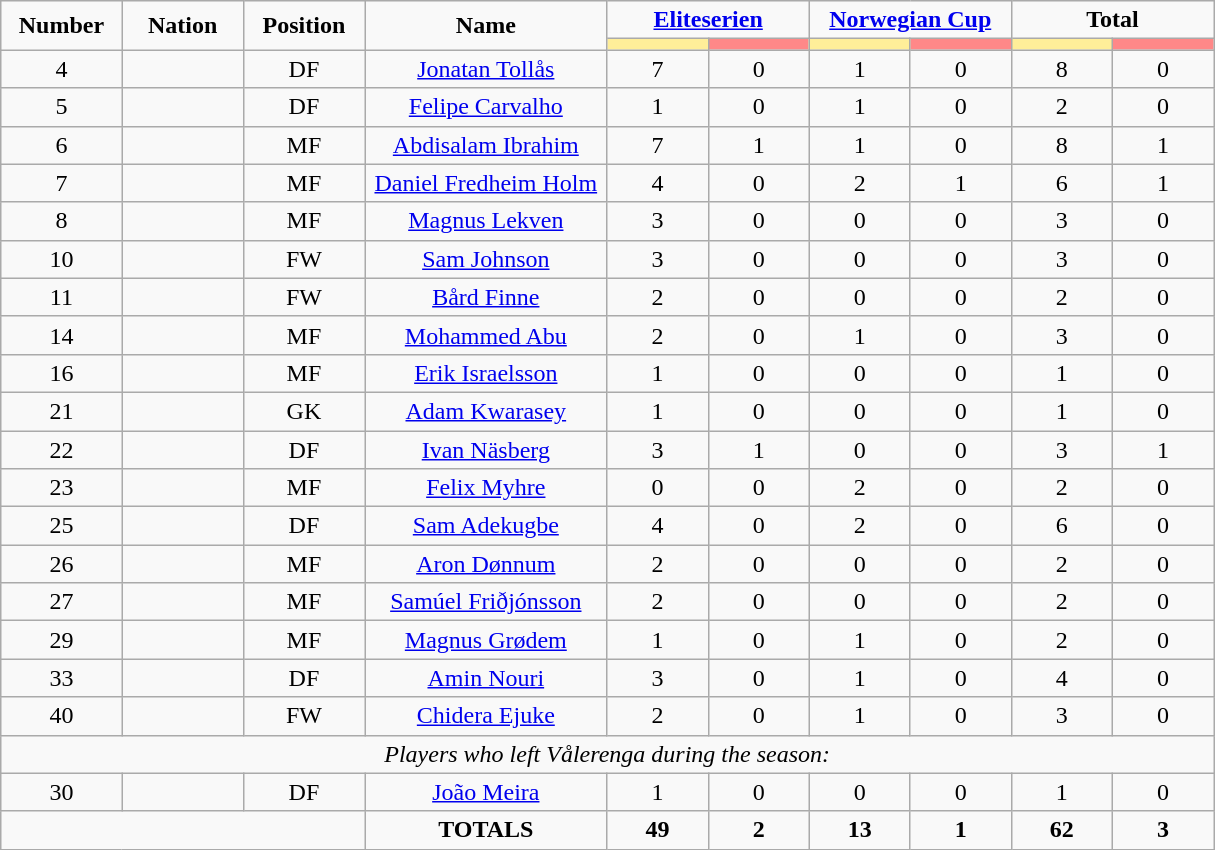<table class="wikitable" style="font-size: 100%; text-align: center;">
<tr>
<td rowspan="2" width="10%" align="center"><strong>Number</strong></td>
<td rowspan="2" width="10%" align="center"><strong>Nation</strong></td>
<td rowspan="2" width="10%" align="center"><strong>Position</strong></td>
<td rowspan="2" width="20%" align="center"><strong>Name</strong></td>
<td colspan="2" align="center"><strong><a href='#'>Eliteserien</a></strong></td>
<td colspan="2" align="center"><strong><a href='#'>Norwegian Cup</a></strong></td>
<td colspan="2" align="center"><strong>Total</strong></td>
</tr>
<tr>
<th width=60 style="background: #FFEE99"></th>
<th width=60 style="background: #FF8888"></th>
<th width=60 style="background: #FFEE99"></th>
<th width=60 style="background: #FF8888"></th>
<th width=60 style="background: #FFEE99"></th>
<th width=60 style="background: #FF8888"></th>
</tr>
<tr>
<td>4</td>
<td></td>
<td>DF</td>
<td><a href='#'>Jonatan Tollås</a></td>
<td>7</td>
<td>0</td>
<td>1</td>
<td>0</td>
<td>8</td>
<td>0</td>
</tr>
<tr>
<td>5</td>
<td></td>
<td>DF</td>
<td><a href='#'>Felipe Carvalho</a></td>
<td>1</td>
<td>0</td>
<td>1</td>
<td>0</td>
<td>2</td>
<td>0</td>
</tr>
<tr>
<td>6</td>
<td></td>
<td>MF</td>
<td><a href='#'>Abdisalam Ibrahim</a></td>
<td>7</td>
<td>1</td>
<td>1</td>
<td>0</td>
<td>8</td>
<td>1</td>
</tr>
<tr>
<td>7</td>
<td></td>
<td>MF</td>
<td><a href='#'>Daniel Fredheim Holm</a></td>
<td>4</td>
<td>0</td>
<td>2</td>
<td>1</td>
<td>6</td>
<td>1</td>
</tr>
<tr>
<td>8</td>
<td></td>
<td>MF</td>
<td><a href='#'>Magnus Lekven</a></td>
<td>3</td>
<td>0</td>
<td>0</td>
<td>0</td>
<td>3</td>
<td>0</td>
</tr>
<tr>
<td>10</td>
<td></td>
<td>FW</td>
<td><a href='#'>Sam Johnson</a></td>
<td>3</td>
<td>0</td>
<td>0</td>
<td>0</td>
<td>3</td>
<td>0</td>
</tr>
<tr>
<td>11</td>
<td></td>
<td>FW</td>
<td><a href='#'>Bård Finne</a></td>
<td>2</td>
<td>0</td>
<td>0</td>
<td>0</td>
<td>2</td>
<td>0</td>
</tr>
<tr>
<td>14</td>
<td></td>
<td>MF</td>
<td><a href='#'>Mohammed Abu</a></td>
<td>2</td>
<td>0</td>
<td>1</td>
<td>0</td>
<td>3</td>
<td>0</td>
</tr>
<tr>
<td>16</td>
<td></td>
<td>MF</td>
<td><a href='#'>Erik Israelsson</a></td>
<td>1</td>
<td>0</td>
<td>0</td>
<td>0</td>
<td>1</td>
<td>0</td>
</tr>
<tr>
<td>21</td>
<td></td>
<td>GK</td>
<td><a href='#'>Adam Kwarasey</a></td>
<td>1</td>
<td>0</td>
<td>0</td>
<td>0</td>
<td>1</td>
<td>0</td>
</tr>
<tr>
<td>22</td>
<td></td>
<td>DF</td>
<td><a href='#'>Ivan Näsberg</a></td>
<td>3</td>
<td>1</td>
<td>0</td>
<td>0</td>
<td>3</td>
<td>1</td>
</tr>
<tr>
<td>23</td>
<td></td>
<td>MF</td>
<td><a href='#'>Felix Myhre</a></td>
<td>0</td>
<td>0</td>
<td>2</td>
<td>0</td>
<td>2</td>
<td>0</td>
</tr>
<tr>
<td>25</td>
<td></td>
<td>DF</td>
<td><a href='#'>Sam Adekugbe</a></td>
<td>4</td>
<td>0</td>
<td>2</td>
<td>0</td>
<td>6</td>
<td>0</td>
</tr>
<tr>
<td>26</td>
<td></td>
<td>MF</td>
<td><a href='#'>Aron Dønnum</a></td>
<td>2</td>
<td>0</td>
<td>0</td>
<td>0</td>
<td>2</td>
<td>0</td>
</tr>
<tr>
<td>27</td>
<td></td>
<td>MF</td>
<td><a href='#'>Samúel Friðjónsson</a></td>
<td>2</td>
<td>0</td>
<td>0</td>
<td>0</td>
<td>2</td>
<td>0</td>
</tr>
<tr>
<td>29</td>
<td></td>
<td>MF</td>
<td><a href='#'>Magnus Grødem</a></td>
<td>1</td>
<td>0</td>
<td>1</td>
<td>0</td>
<td>2</td>
<td>0</td>
</tr>
<tr>
<td>33</td>
<td></td>
<td>DF</td>
<td><a href='#'>Amin Nouri</a></td>
<td>3</td>
<td>0</td>
<td>1</td>
<td>0</td>
<td>4</td>
<td>0</td>
</tr>
<tr>
<td>40</td>
<td></td>
<td>FW</td>
<td><a href='#'>Chidera Ejuke</a></td>
<td>2</td>
<td>0</td>
<td>1</td>
<td>0</td>
<td>3</td>
<td>0</td>
</tr>
<tr>
<td colspan="14"><em>Players who left Vålerenga during the season:</em></td>
</tr>
<tr>
<td>30</td>
<td></td>
<td>DF</td>
<td><a href='#'>João Meira</a></td>
<td>1</td>
<td>0</td>
<td>0</td>
<td>0</td>
<td>1</td>
<td>0</td>
</tr>
<tr>
<td colspan="3"></td>
<td><strong>TOTALS</strong></td>
<td><strong>49</strong></td>
<td><strong>2</strong></td>
<td><strong>13</strong></td>
<td><strong>1</strong></td>
<td><strong>62</strong></td>
<td><strong>3</strong></td>
</tr>
</table>
